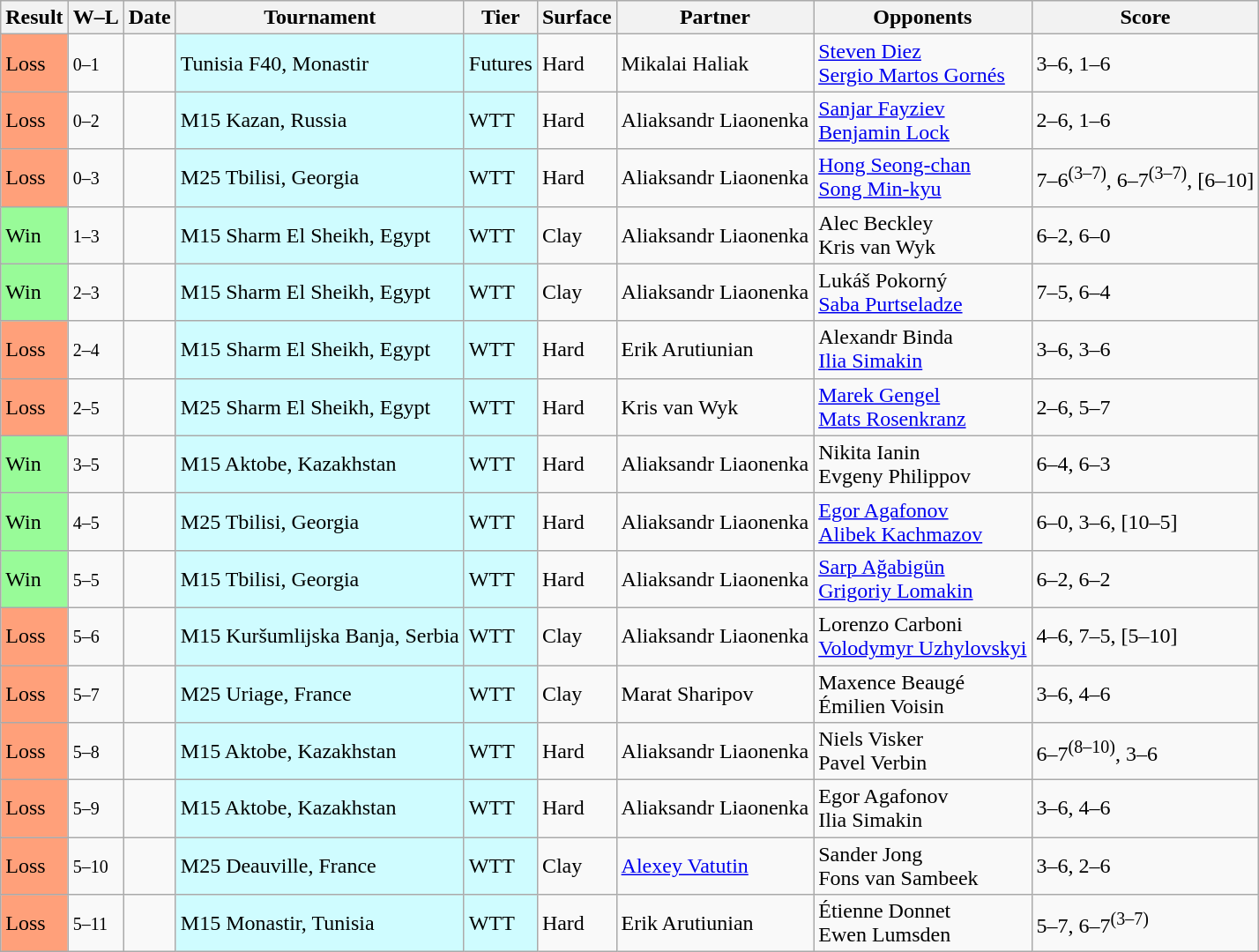<table class="sortable wikitable nowrap">
<tr>
<th>Result</th>
<th class="unsortable">W–L</th>
<th>Date</th>
<th>Tournament</th>
<th>Tier</th>
<th>Surface</th>
<th>Partner</th>
<th>Opponents</th>
<th class="unsortable">Score</th>
</tr>
<tr>
<td bgcolor=FFA07A>Loss</td>
<td><small>0–1</small></td>
<td></td>
<td style="background:#cffcff;">Tunisia F40, Monastir</td>
<td style="background:#cffcff;">Futures</td>
<td>Hard</td>
<td> Mikalai Haliak</td>
<td> <a href='#'>Steven Diez</a><br> <a href='#'>Sergio Martos Gornés</a></td>
<td>3–6, 1–6</td>
</tr>
<tr>
<td bgcolor=FFA07A>Loss</td>
<td><small>0–2</small></td>
<td></td>
<td style="background:#cffcff;">M15 Kazan, Russia</td>
<td style="background:#cffcff;">WTT</td>
<td>Hard</td>
<td> Aliaksandr Liaonenka</td>
<td> <a href='#'>Sanjar Fayziev</a><br> <a href='#'>Benjamin Lock</a></td>
<td>2–6, 1–6</td>
</tr>
<tr>
<td bgcolor=FFA07A>Loss</td>
<td><small>0–3</small></td>
<td></td>
<td style="background:#cffcff;">M25 Tbilisi, Georgia</td>
<td style="background:#cffcff;">WTT</td>
<td>Hard</td>
<td> Aliaksandr Liaonenka</td>
<td> <a href='#'>Hong Seong-chan</a><br> <a href='#'>Song Min-kyu</a></td>
<td>7–6<sup>(3–7)</sup>, 6–7<sup>(3–7)</sup>, [6–10]</td>
</tr>
<tr>
<td bgcolor=98FB98>Win</td>
<td><small>1–3</small></td>
<td></td>
<td style="background:#cffcff;">M15 Sharm El Sheikh, Egypt</td>
<td style="background:#cffcff;">WTT</td>
<td>Clay</td>
<td> Aliaksandr Liaonenka</td>
<td> Alec Beckley<br> Kris van Wyk</td>
<td>6–2, 6–0</td>
</tr>
<tr>
<td bgcolor=98FB98>Win</td>
<td><small>2–3</small></td>
<td></td>
<td style="background:#cffcff;">M15 Sharm El Sheikh, Egypt</td>
<td style="background:#cffcff;">WTT</td>
<td>Clay</td>
<td> Aliaksandr Liaonenka</td>
<td> Lukáš Pokorný <br> <a href='#'>Saba Purtseladze</a></td>
<td>7–5, 6–4</td>
</tr>
<tr>
<td bgcolor=FFA07A>Loss</td>
<td><small>2–4</small></td>
<td></td>
<td style="background:#cffcff;">M15 Sharm El Sheikh, Egypt</td>
<td style="background:#cffcff;">WTT</td>
<td>Hard</td>
<td> Erik Arutiunian</td>
<td> Alexandr Binda<br> <a href='#'>Ilia Simakin</a></td>
<td>3–6, 3–6</td>
</tr>
<tr>
<td bgcolor=FFA07A>Loss</td>
<td><small>2–5</small></td>
<td></td>
<td style="background:#cffcff;">M25 Sharm El Sheikh, Egypt</td>
<td style="background:#cffcff;">WTT</td>
<td>Hard</td>
<td> Kris van Wyk</td>
<td> <a href='#'>Marek Gengel</a><br> <a href='#'>Mats Rosenkranz</a></td>
<td>2–6, 5–7</td>
</tr>
<tr>
<td bgcolor=98FB98>Win</td>
<td><small>3–5</small></td>
<td></td>
<td style="background:#cffcff;">M15 Aktobe, Kazakhstan</td>
<td style="background:#cffcff;">WTT</td>
<td>Hard</td>
<td> Aliaksandr Liaonenka</td>
<td> Nikita Ianin<br> Evgeny Philippov</td>
<td>6–4, 6–3</td>
</tr>
<tr>
<td bgcolor=98FB98>Win</td>
<td><small>4–5</small></td>
<td></td>
<td style="background:#cffcff;">M25 Tbilisi, Georgia</td>
<td style="background:#cffcff;">WTT</td>
<td>Hard</td>
<td> Aliaksandr Liaonenka</td>
<td> <a href='#'>Egor Agafonov</a><br> <a href='#'>Alibek Kachmazov</a></td>
<td>6–0, 3–6, [10–5]</td>
</tr>
<tr>
<td bgcolor=98FB98>Win</td>
<td><small>5–5</small></td>
<td></td>
<td style="background:#cffcff;">M15 Tbilisi, Georgia</td>
<td style="background:#cffcff;">WTT</td>
<td>Hard</td>
<td> Aliaksandr Liaonenka</td>
<td> <a href='#'>Sarp Ağabigün</a><br> <a href='#'>Grigoriy Lomakin</a></td>
<td>6–2, 6–2</td>
</tr>
<tr>
<td bgcolor=FFA07A>Loss</td>
<td><small>5–6</small></td>
<td></td>
<td style="background:#cffcff;">M15 Kuršumlijska Banja, Serbia</td>
<td style="background:#cffcff;">WTT</td>
<td>Clay</td>
<td> Aliaksandr Liaonenka</td>
<td> Lorenzo Carboni<br> <a href='#'>Volodymyr Uzhylovskyi</a></td>
<td>4–6, 7–5, [5–10]</td>
</tr>
<tr>
<td bgcolor=FFA07A>Loss</td>
<td><small>5–7</small></td>
<td></td>
<td style="background:#cffcff;">M25 Uriage, France</td>
<td style="background:#cffcff;">WTT</td>
<td>Clay</td>
<td> Marat Sharipov</td>
<td> Maxence Beaugé<br> Émilien Voisin</td>
<td>3–6, 4–6</td>
</tr>
<tr>
<td bgcolor=FFA07A>Loss</td>
<td><small>5–8</small></td>
<td></td>
<td style="background:#cffcff;">M15 Aktobe, Kazakhstan</td>
<td style="background:#cffcff;">WTT</td>
<td>Hard</td>
<td> Aliaksandr Liaonenka</td>
<td> Niels Visker <br> Pavel Verbin</td>
<td>6–7<sup>(8–10)</sup>, 3–6</td>
</tr>
<tr>
<td bgcolor=FFA07A>Loss</td>
<td><small>5–9</small></td>
<td></td>
<td style="background:#cffcff;">M15 Aktobe, Kazakhstan</td>
<td style="background:#cffcff;">WTT</td>
<td>Hard</td>
<td> Aliaksandr Liaonenka</td>
<td> Egor Agafonov <br> Ilia Simakin</td>
<td>3–6, 4–6</td>
</tr>
<tr>
<td bgcolor=FFA07A>Loss</td>
<td><small>5–10</small></td>
<td></td>
<td style="background:#cffcff;">M25 Deauville, France</td>
<td style="background:#cffcff;">WTT</td>
<td>Clay</td>
<td> <a href='#'>Alexey Vatutin</a></td>
<td> Sander Jong <br> Fons van Sambeek</td>
<td>3–6, 2–6</td>
</tr>
<tr>
<td bgcolor=FFA07A>Loss</td>
<td><small>5–11</small></td>
<td></td>
<td style="background:#cffcff;">M15 Monastir, Tunisia</td>
<td style="background:#cffcff;">WTT</td>
<td>Hard</td>
<td> Erik Arutiunian</td>
<td> Étienne Donnet <br> Ewen Lumsden</td>
<td>5–7, 6–7<sup>(3–7)</sup></td>
</tr>
</table>
